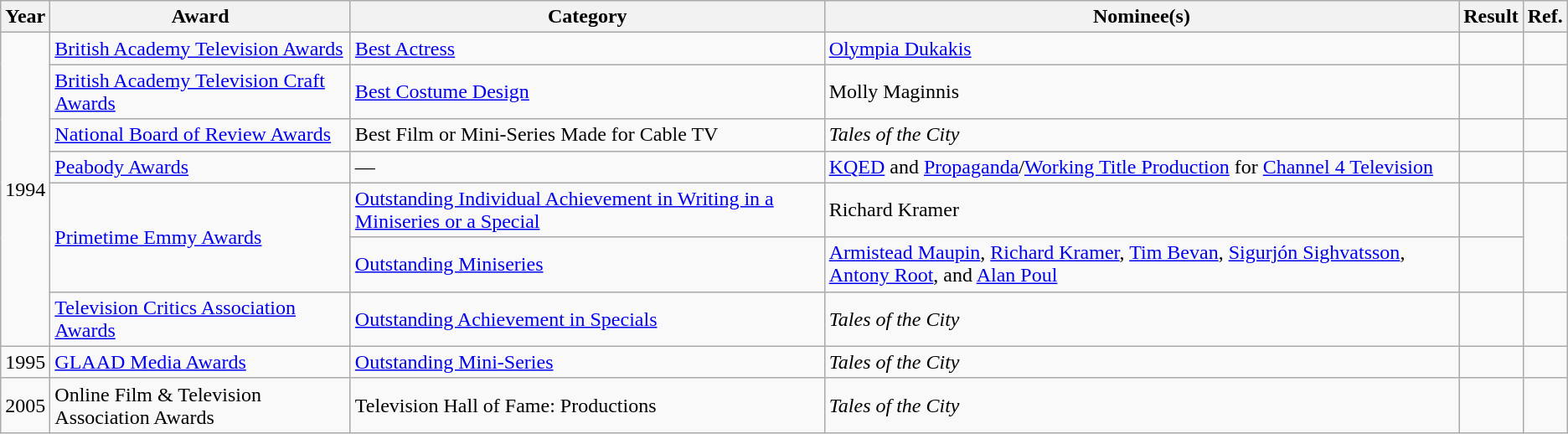<table class="wikitable sortable">
<tr>
<th>Year</th>
<th>Award</th>
<th>Category</th>
<th>Nominee(s)</th>
<th>Result</th>
<th>Ref.</th>
</tr>
<tr>
<td rowspan="7">1994</td>
<td><a href='#'>British Academy Television Awards</a></td>
<td><a href='#'>Best Actress</a></td>
<td data-sort-value="Dukakis, Olympia"><a href='#'>Olympia Dukakis</a></td>
<td></td>
<td style="text-align: center;"></td>
</tr>
<tr>
<td><a href='#'>British Academy Television Craft Awards</a></td>
<td><a href='#'>Best Costume Design</a></td>
<td data-sort-value="Maginnis, Molly">Molly Maginnis</td>
<td></td>
<td style="text-align: center;"></td>
</tr>
<tr>
<td><a href='#'>National Board of Review Awards</a></td>
<td>Best Film or Mini-Series Made for Cable TV</td>
<td><em>Tales of the City</em></td>
<td></td>
<td style="text-align: center;"></td>
</tr>
<tr>
<td><a href='#'>Peabody Awards</a></td>
<td>—</td>
<td><a href='#'>KQED</a>  and <a href='#'>Propaganda</a>/<a href='#'>Working Title Production</a> for <a href='#'>Channel 4 Television</a> </td>
<td></td>
<td style="text-align: center;"></td>
</tr>
<tr>
<td rowspan="2"><a href='#'>Primetime Emmy Awards</a></td>
<td><a href='#'>Outstanding Individual Achievement in Writing in a Miniseries or a Special</a></td>
<td data-sort-value="Kramer, Richard">Richard Kramer</td>
<td></td>
<td rowspan="2" style="text-align: center;"></td>
</tr>
<tr>
<td><a href='#'>Outstanding Miniseries</a></td>
<td data-sort-value="Maupin, Armistead, Richard Kramer"><a href='#'>Armistead Maupin</a>, <a href='#'>Richard Kramer</a>, <a href='#'>Tim Bevan</a>, <a href='#'>Sigurjón Sighvatsson</a>, <a href='#'>Antony Root</a>, and <a href='#'>Alan Poul</a></td>
<td></td>
</tr>
<tr>
<td><a href='#'>Television Critics Association Awards</a></td>
<td><a href='#'>Outstanding Achievement in Specials</a></td>
<td><em>Tales of the City</em></td>
<td></td>
<td style="text-align: center;"></td>
</tr>
<tr>
<td>1995</td>
<td><a href='#'>GLAAD Media Awards</a></td>
<td><a href='#'>Outstanding Mini-Series</a></td>
<td><em>Tales of the City</em></td>
<td></td>
<td style="text-align: center;"></td>
</tr>
<tr>
<td>2005</td>
<td>Online Film & Television Association Awards</td>
<td>Television Hall of Fame: Productions</td>
<td><em>Tales of the City</em></td>
<td></td>
<td style="text-align: center;"></td>
</tr>
</table>
